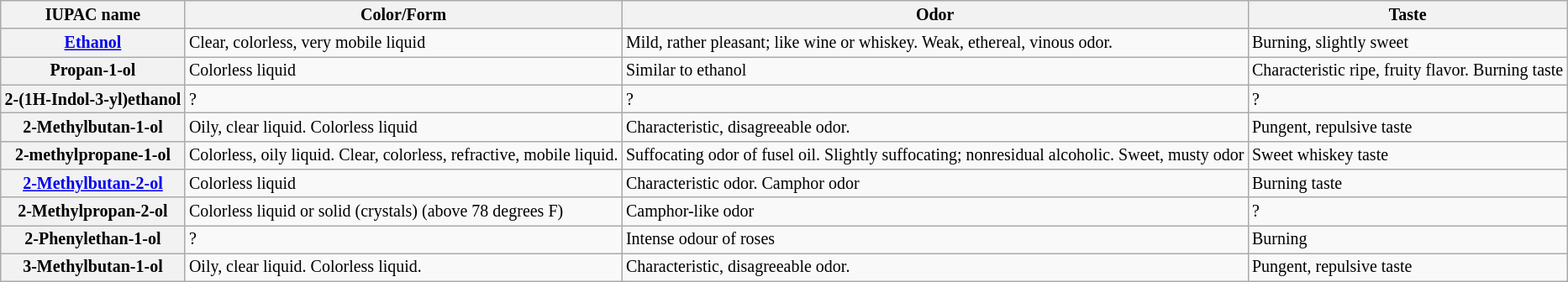<table class="wikitable sortable" border="1" style="font-size:smaller">
<tr>
<th>IUPAC name</th>
<th>Color/Form</th>
<th>Odor</th>
<th>Taste</th>
</tr>
<tr>
<th><a href='#'>Ethanol</a></th>
<td>Clear, colorless, very mobile liquid</td>
<td>Mild, rather pleasant; like wine or whiskey. Weak, ethereal, vinous odor.</td>
<td>Burning, slightly sweet</td>
</tr>
<tr>
<th>Propan-1-ol</th>
<td>Colorless liquid</td>
<td>Similar to ethanol</td>
<td>Characteristic ripe, fruity flavor. Burning taste</td>
</tr>
<tr>
<th>2-(1H-Indol-3-yl)ethanol</th>
<td>?</td>
<td>?</td>
<td>?</td>
</tr>
<tr>
<th>2-Methylbutan-1-ol</th>
<td>Oily, clear liquid. Colorless liquid</td>
<td>Characteristic, disagreeable odor.</td>
<td>Pungent, repulsive taste</td>
</tr>
<tr>
<th>2-methylpropane-1-ol</th>
<td>Colorless, oily liquid. Clear, colorless, refractive, mobile liquid.</td>
<td>Suffocating odor of fusel oil. Slightly suffocating; nonresidual alcoholic. Sweet, musty odor</td>
<td>Sweet whiskey taste</td>
</tr>
<tr>
<th><a href='#'>2-Methylbutan-2-ol</a></th>
<td>Colorless liquid</td>
<td>Characteristic odor. Camphor odor</td>
<td>Burning taste</td>
</tr>
<tr>
<th>2-Methylpropan-2-ol</th>
<td>Colorless liquid or solid (crystals) (above 78 degrees F)</td>
<td>Camphor-like odor</td>
<td>?</td>
</tr>
<tr>
<th>2-Phenylethan-1-ol</th>
<td>?</td>
<td>Intense odour of roses</td>
<td>Burning</td>
</tr>
<tr>
<th>3-Methylbutan-1-ol</th>
<td>Oily, clear liquid. Colorless liquid.</td>
<td>Characteristic, disagreeable odor.</td>
<td>Pungent, repulsive taste</td>
</tr>
</table>
